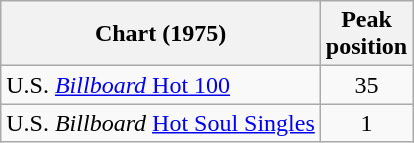<table class="wikitable sortable">
<tr>
<th>Chart (1975)</th>
<th>Peak<br>position</th>
</tr>
<tr>
<td>U.S. <a href='#'><em>Billboard</em> Hot 100</a></td>
<td align="center">35</td>
</tr>
<tr>
<td>U.S. <em>Billboard</em> <a href='#'>Hot Soul Singles</a></td>
<td align="center">1</td>
</tr>
</table>
